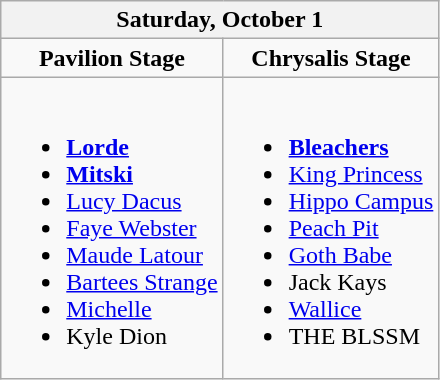<table class="wikitable">
<tr>
<th colspan="2">Saturday, October 1</th>
</tr>
<tr>
<td align="center"><strong>Pavilion Stage</strong></td>
<td align="center"><strong>Chrysalis Stage</strong></td>
</tr>
<tr>
<td><br><ul><li><strong><a href='#'>Lorde</a></strong></li><li><strong><a href='#'>Mitski</a></strong></li><li><a href='#'>Lucy Dacus</a></li><li><a href='#'>Faye Webster</a></li><li><a href='#'>Maude Latour</a></li><li><a href='#'>Bartees Strange</a></li><li><a href='#'>Michelle</a></li><li>Kyle Dion</li></ul></td>
<td><br><ul><li><strong><a href='#'>Bleachers</a></strong></li><li><a href='#'>King Princess</a></li><li><a href='#'>Hippo Campus</a></li><li><a href='#'>Peach Pit</a></li><li><a href='#'>Goth Babe</a></li><li>Jack Kays</li><li><a href='#'>Wallice</a></li><li>THE BLSSM</li></ul></td>
</tr>
</table>
